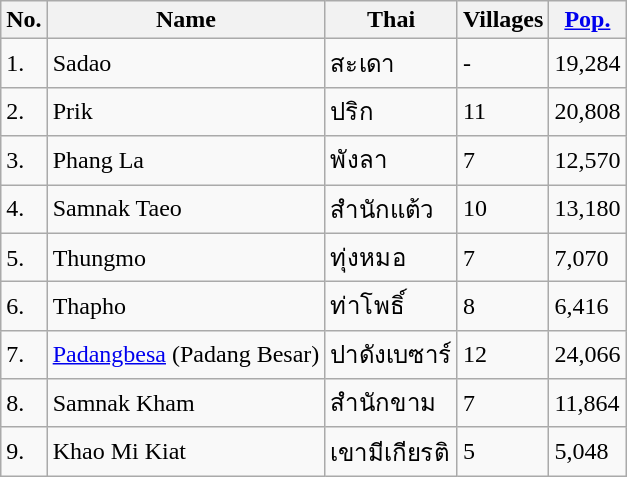<table class="wikitable">
<tr>
<th>No.</th>
<th>Name</th>
<th>Thai</th>
<th>Villages</th>
<th><a href='#'>Pop.</a></th>
</tr>
<tr>
<td>1.</td>
<td>Sadao</td>
<td>สะเดา</td>
<td>-</td>
<td>19,284</td>
</tr>
<tr>
<td>2.</td>
<td>Prik</td>
<td>ปริก</td>
<td>11</td>
<td>20,808</td>
</tr>
<tr>
<td>3.</td>
<td>Phang La</td>
<td>พังลา</td>
<td>7</td>
<td>12,570</td>
</tr>
<tr>
<td>4.</td>
<td>Samnak Taeo</td>
<td>สำนักแต้ว</td>
<td>10</td>
<td>13,180</td>
</tr>
<tr>
<td>5.</td>
<td>Thungmo</td>
<td>ทุ่งหมอ</td>
<td>7</td>
<td>7,070</td>
</tr>
<tr>
<td>6.</td>
<td>Thapho</td>
<td>ท่าโพธิ์</td>
<td>8</td>
<td>6,416</td>
</tr>
<tr>
<td>7.</td>
<td><a href='#'>Padangbesa</a> (Padang Besar)</td>
<td>ปาดังเบซาร์</td>
<td>12</td>
<td>24,066</td>
</tr>
<tr>
<td>8.</td>
<td>Samnak Kham</td>
<td>สำนักขาม</td>
<td>7</td>
<td>11,864</td>
</tr>
<tr>
<td>9.</td>
<td>Khao Mi Kiat</td>
<td>เขามีเกียรติ</td>
<td>5</td>
<td>5,048</td>
</tr>
</table>
